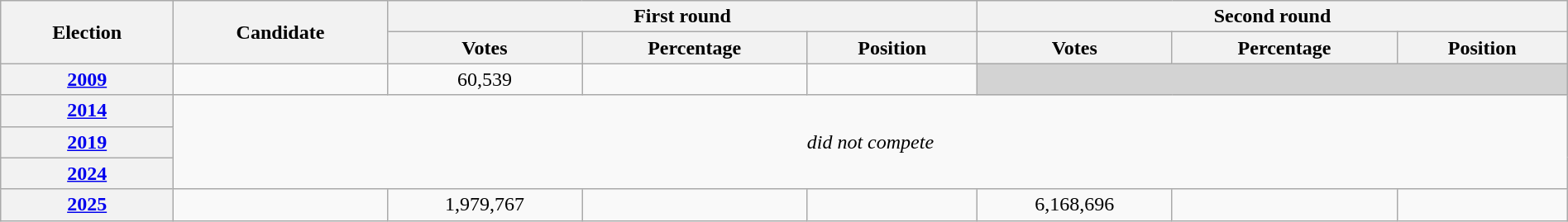<table class=wikitable width=100%>
<tr>
<th rowspan=2>Election</th>
<th rowspan=2>Candidate</th>
<th colspan=3>First round</th>
<th colspan=3>Second round</th>
</tr>
<tr>
<th>Votes</th>
<th>Percentage</th>
<th>Position</th>
<th>Votes</th>
<th>Percentage</th>
<th>Position</th>
</tr>
<tr align=center>
<th><a href='#'>2009</a></th>
<td></td>
<td>60,539</td>
<td></td>
<td></td>
<td bgcolor=lightgrey colspan=3></td>
</tr>
<tr align=center>
<th><a href='#'>2014</a></th>
<td colspan="7" rowspan="3"><em>did not compete</em></td>
</tr>
<tr align=center>
<th><a href='#'>2019</a></th>
</tr>
<tr align=center>
<th><a href='#'>2024</a></th>
</tr>
<tr align=center>
<th><a href='#'>2025</a></th>
<td></td>
<td>1,979,767</td>
<td></td>
<td></td>
<td>6,168,696</td>
<td></td>
<td></td>
</tr>
</table>
